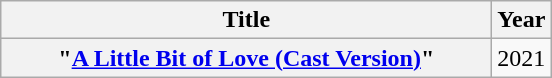<table class="wikitable plainrowheaders" style="text-align:left;">
<tr>
<th scope="col" style="width:20em;">Title</th>
<th scope="col">Year</th>
</tr>
<tr>
<th scope="row">"<a href='#'>A Little Bit of Love (Cast Version)</a>"<br></th>
<td>2021</td>
</tr>
</table>
